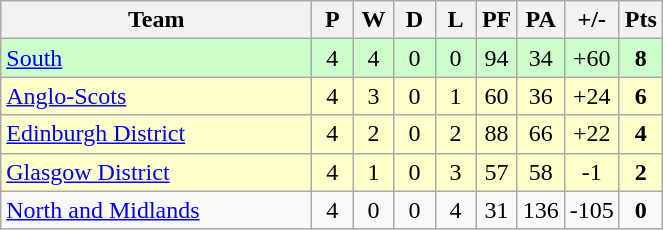<table class="wikitable" style="text-align: center;">
<tr>
<th width="200">Team</th>
<th width="20">P</th>
<th width="20">W</th>
<th width="20">D</th>
<th width="20">L</th>
<th width="20">PF</th>
<th width="20">PA</th>
<th width="25">+/-</th>
<th width="20">Pts</th>
</tr>
<tr bgcolor="#ccffcc">
<td align="left"><a href='#'>South</a></td>
<td>4</td>
<td>4</td>
<td>0</td>
<td>0</td>
<td>94</td>
<td>34</td>
<td>+60</td>
<td><strong>8</strong></td>
</tr>
<tr bgcolor="#ffffcc">
<td align="left"><a href='#'>Anglo-Scots</a></td>
<td>4</td>
<td>3</td>
<td>0</td>
<td>1</td>
<td>60</td>
<td>36</td>
<td>+24</td>
<td><strong>6</strong></td>
</tr>
<tr bgcolor="#ffffcc">
<td align="left"><a href='#'>Edinburgh District</a></td>
<td>4</td>
<td>2</td>
<td>0</td>
<td>2</td>
<td>88</td>
<td>66</td>
<td>+22</td>
<td><strong>4</strong></td>
</tr>
<tr bgcolor="#ffffcc">
<td align="left"><a href='#'>Glasgow District</a></td>
<td>4</td>
<td>1</td>
<td>0</td>
<td>3</td>
<td>57</td>
<td>58</td>
<td>-1</td>
<td><strong>2</strong></td>
</tr>
<tr>
<td align="left"><a href='#'>North and Midlands</a></td>
<td>4</td>
<td>0</td>
<td>0</td>
<td>4</td>
<td>31</td>
<td>136</td>
<td>-105</td>
<td><strong>0</strong></td>
</tr>
</table>
